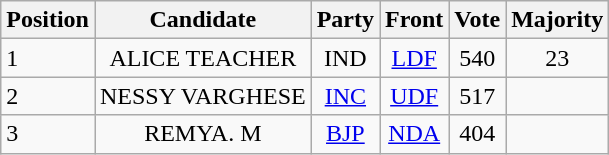<table class="wikitable">
<tr>
<th scope="col">Position</th>
<th scope="col">Candidate</th>
<th scope="col">Party</th>
<th scope="col">Front</th>
<th scope="col">Vote</th>
<th scope="col">Majority</th>
</tr>
<tr>
<td>1</td>
<td align="center">ALICE TEACHER</td>
<td align="center">IND</td>
<td align="center"><a href='#'>LDF</a></td>
<td align="center">540</td>
<td align="center">23</td>
</tr>
<tr>
<td>2</td>
<td align="center">NESSY VARGHESE</td>
<td align="center"><a href='#'>INC</a></td>
<td align="center"><a href='#'>UDF</a></td>
<td align="center">517</td>
<td align="center"></td>
</tr>
<tr>
<td>3</td>
<td align="center">REMYA. M</td>
<td align="center"><a href='#'>BJP</a></td>
<td align="center"><a href='#'>NDA</a></td>
<td align="center">404</td>
<td align="center"></td>
</tr>
</table>
